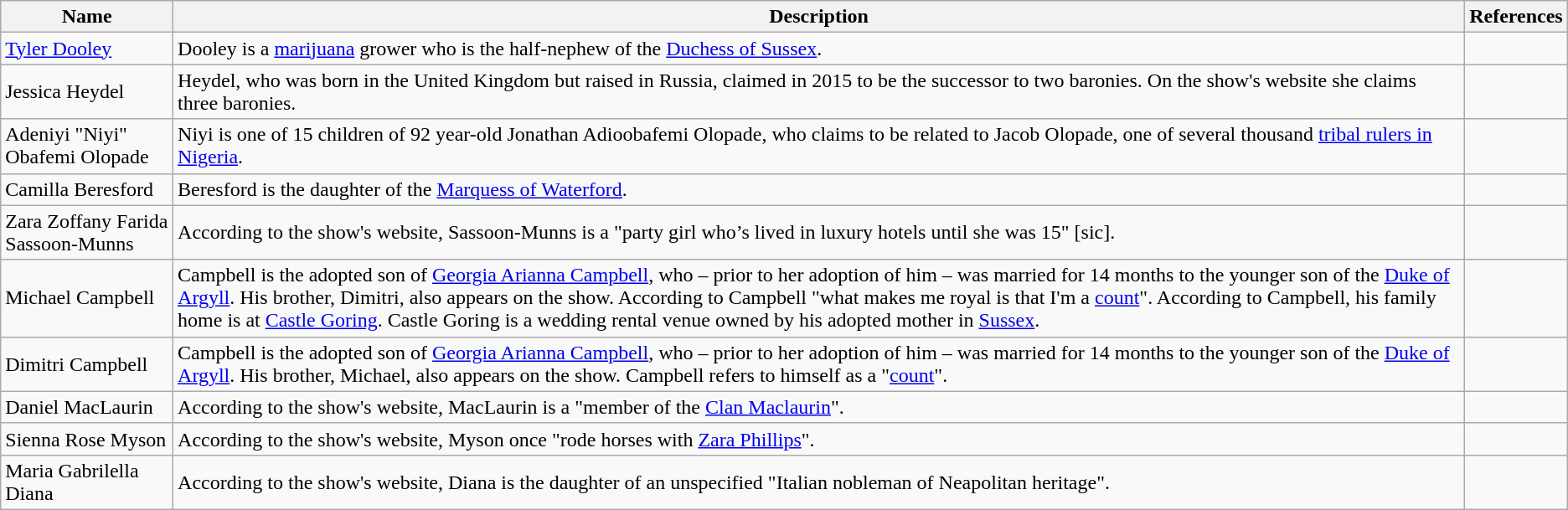<table class="wikitable sortable">
<tr>
<th>Name</th>
<th>Description</th>
<th>References</th>
</tr>
<tr>
<td><a href='#'>Tyler Dooley</a></td>
<td>Dooley is a <a href='#'>marijuana</a> grower who is the half-nephew of the <a href='#'>Duchess of Sussex</a>.</td>
<td></td>
</tr>
<tr>
<td>Jessica Heydel</td>
<td>Heydel, who was born in the United Kingdom but raised in Russia, claimed in 2015 to be the successor to two baronies. On the show's website she claims three baronies.</td>
<td></td>
</tr>
<tr>
<td>Adeniyi "Niyi" Obafemi Olopade</td>
<td>Niyi is one of 15 children of 92 year-old Jonathan Adioobafemi Olopade, who claims to be related to Jacob Olopade, one of several thousand <a href='#'>tribal rulers in Nigeria</a>.</td>
<td></td>
</tr>
<tr>
<td>Camilla Beresford</td>
<td>Beresford is the daughter of the <a href='#'>Marquess of Waterford</a>.</td>
<td></td>
</tr>
<tr>
<td>Zara Zoffany Farida Sassoon-Munns</td>
<td>According to the show's website, Sassoon-Munns is a "party girl who’s lived in luxury hotels until she was 15" [sic].</td>
<td></td>
</tr>
<tr>
<td>Michael Campbell</td>
<td>Campbell is the adopted son of <a href='#'>Georgia Arianna Campbell</a>, who – prior to her adoption of him – was married for 14 months to the younger son of the <a href='#'>Duke of Argyll</a>. His brother, Dimitri, also appears on the show. According to Campbell "what makes me royal is that I'm a <a href='#'>count</a>". According to Campbell, his family home is at <a href='#'>Castle Goring</a>. Castle Goring is a wedding rental venue owned by his adopted mother in <a href='#'>Sussex</a>.</td>
<td></td>
</tr>
<tr>
<td>Dimitri Campbell</td>
<td>Campbell is the adopted son of <a href='#'>Georgia Arianna Campbell</a>, who – prior to her adoption of him – was married for 14 months to the younger son of the <a href='#'>Duke of Argyll</a>. His brother, Michael, also appears on the show. Campbell refers to himself as a "<a href='#'>count</a>".</td>
<td></td>
</tr>
<tr>
<td>Daniel MacLaurin</td>
<td>According to the show's website, MacLaurin is a "member of the <a href='#'>Clan Maclaurin</a>".</td>
<td></td>
</tr>
<tr>
<td>Sienna Rose Myson</td>
<td>According to the show's website, Myson once "rode horses with <a href='#'>Zara Phillips</a>".</td>
<td></td>
</tr>
<tr>
<td>Maria Gabrilella Diana</td>
<td>According to the show's website, Diana is the daughter of an unspecified "Italian nobleman of Neapolitan heritage".</td>
<td></td>
</tr>
</table>
